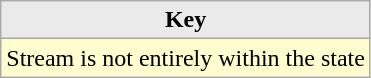<table class="wikitable" border="1">
<tr>
<th style="background:#eaeaea">Key</th>
</tr>
<tr>
<td bgcolor="#fffdd0" style="text-align: left"> Stream is not entirely within the state</td>
</tr>
</table>
